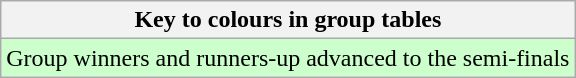<table class="wikitable">
<tr>
<th colspan=2>Key to colours in group tables</th>
</tr>
<tr>
<td bgcolor=#ccffcc>Group winners and runners-up advanced to the semi-finals</td>
</tr>
</table>
